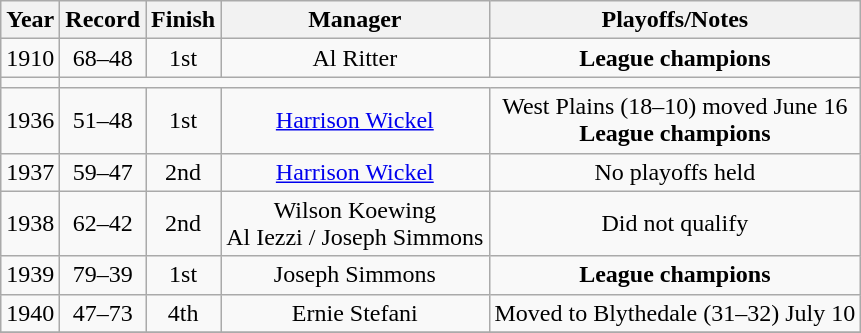<table class="wikitable" style="text-align:center">
<tr>
<th>Year</th>
<th>Record</th>
<th>Finish</th>
<th>Manager</th>
<th>Playoffs/Notes</th>
</tr>
<tr>
<td>1910</td>
<td>68–48</td>
<td>1st</td>
<td>Al Ritter</td>
<td><strong>League champions</strong></td>
</tr>
<tr>
<td></td>
</tr>
<tr>
<td>1936</td>
<td>51–48</td>
<td>1st</td>
<td><a href='#'>Harrison Wickel</a></td>
<td>West Plains (18–10) moved June 16<br><strong>League champions</strong></td>
</tr>
<tr>
<td>1937</td>
<td>59–47</td>
<td>2nd</td>
<td><a href='#'>Harrison Wickel</a></td>
<td>No playoffs held</td>
</tr>
<tr>
<td>1938</td>
<td>62–42</td>
<td>2nd</td>
<td>Wilson Koewing <br> Al Iezzi / Joseph Simmons</td>
<td>Did not qualify</td>
</tr>
<tr>
<td>1939</td>
<td>79–39</td>
<td>1st</td>
<td>Joseph Simmons</td>
<td><strong>League champions</strong></td>
</tr>
<tr>
<td>1940</td>
<td>47–73</td>
<td>4th</td>
<td>Ernie Stefani</td>
<td>Moved to Blythedale (31–32) July 10</td>
</tr>
<tr>
</tr>
</table>
